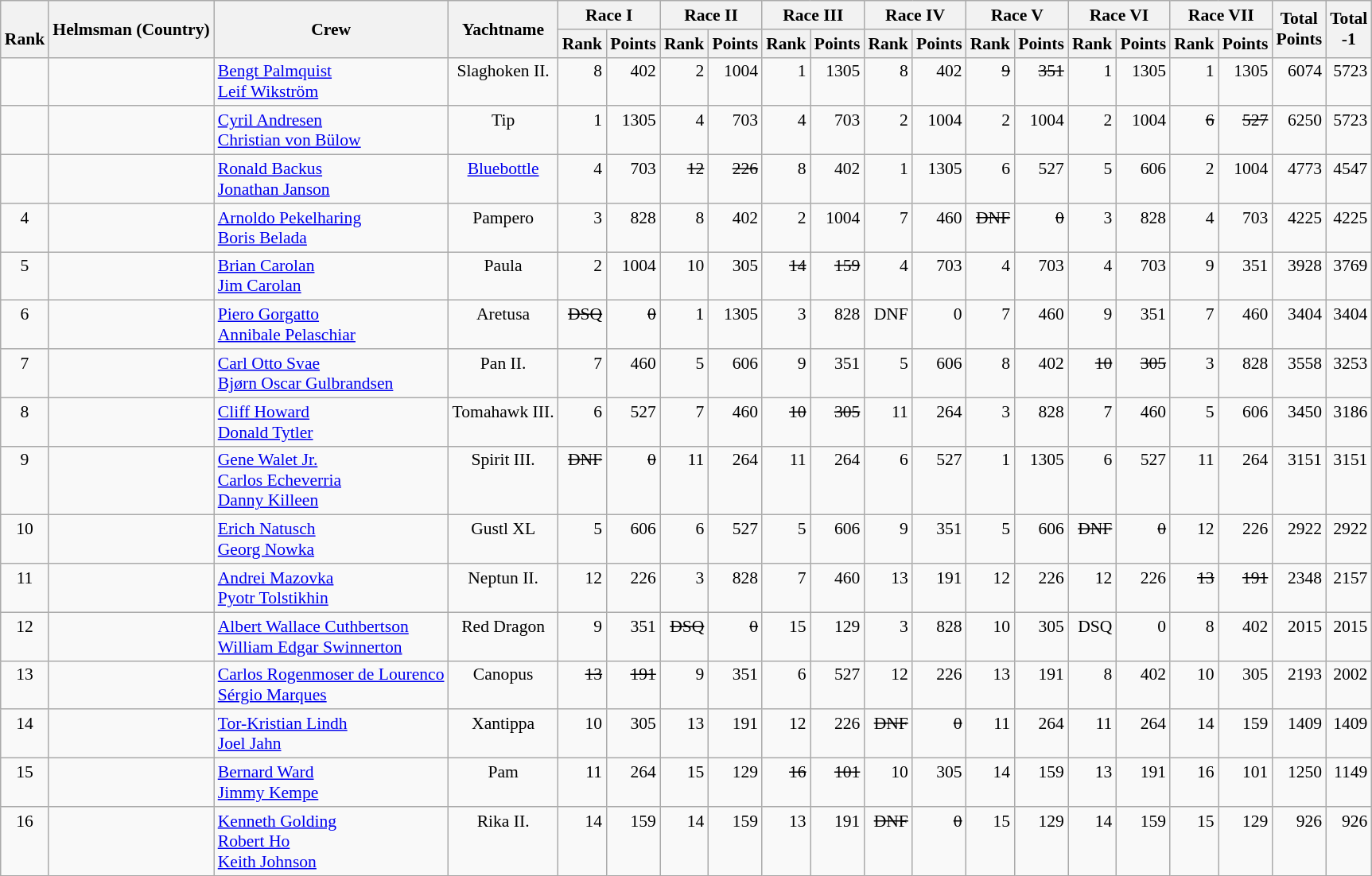<table class="wikitable" style="text-align:right; font-size:90%">
<tr>
<th rowspan="2"><br>Rank</th>
<th rowspan="2">Helmsman (Country)</th>
<th rowspan="2">Crew</th>
<th rowspan="2">Yachtname</th>
<th colspan="2">Race I</th>
<th colspan="2">Race II</th>
<th colspan="2">Race III</th>
<th colspan="2">Race IV</th>
<th colspan="2">Race V</th>
<th colspan="2">Race VI</th>
<th colspan="2">Race VII</th>
<th rowspan="2">Total <br>Points <br></th>
<th rowspan="2">Total<br>-1<br></th>
</tr>
<tr>
<th>Rank</th>
<th>Points</th>
<th>Rank</th>
<th>Points</th>
<th>Rank</th>
<th>Points</th>
<th>Rank</th>
<th>Points</th>
<th>Rank</th>
<th>Points</th>
<th>Rank</th>
<th>Points</th>
<th>Rank</th>
<th>Points</th>
</tr>
<tr style="vertical-align:top;">
<td align=center></td>
<td align=left></td>
<td align=left><a href='#'>Bengt Palmquist</a> <br> <a href='#'>Leif Wikström</a> </td>
<td align=center>Slaghoken II.</td>
<td>8</td>
<td>402</td>
<td>2</td>
<td>1004</td>
<td>1</td>
<td>1305</td>
<td>8</td>
<td>402</td>
<td><s>9</s></td>
<td><s>351</s></td>
<td>1</td>
<td>1305</td>
<td>1</td>
<td>1305</td>
<td>6074</td>
<td>5723</td>
</tr>
<tr style="vertical-align:top;">
<td align=center></td>
<td align=left></td>
<td align=left><a href='#'>Cyril Andresen</a> <br> <a href='#'>Christian von Bülow</a> </td>
<td align=center>Tip</td>
<td>1</td>
<td>1305</td>
<td>4</td>
<td>703</td>
<td>4</td>
<td>703</td>
<td>2</td>
<td>1004</td>
<td>2</td>
<td>1004</td>
<td>2</td>
<td>1004</td>
<td><s>6</s></td>
<td><s>527</s></td>
<td>6250</td>
<td>5723</td>
</tr>
<tr style="vertical-align:top;">
<td align=center></td>
<td align=left></td>
<td align=left><a href='#'>Ronald Backus</a> <br> <a href='#'>Jonathan Janson</a> </td>
<td align=center><a href='#'>Bluebottle</a></td>
<td>4</td>
<td>703</td>
<td><s>12</s></td>
<td><s>226</s></td>
<td>8</td>
<td>402</td>
<td>1</td>
<td>1305</td>
<td>6</td>
<td>527</td>
<td>5</td>
<td>606</td>
<td>2</td>
<td>1004</td>
<td>4773</td>
<td>4547</td>
</tr>
<tr style="vertical-align:top;">
<td align=center>4</td>
<td align=left></td>
<td align=left><a href='#'>Arnoldo Pekelharing</a> <br> <a href='#'>Boris Belada</a> </td>
<td align=center>Pampero</td>
<td>3</td>
<td>828</td>
<td>8</td>
<td>402</td>
<td>2</td>
<td>1004</td>
<td>7</td>
<td>460</td>
<td><s>DNF</s></td>
<td><s>0</s></td>
<td>3</td>
<td>828</td>
<td>4</td>
<td>703</td>
<td>4225</td>
<td>4225</td>
</tr>
<tr style="vertical-align:top;">
<td align=center>5</td>
<td align=left></td>
<td align=left><a href='#'>Brian Carolan</a> <br> <a href='#'>Jim Carolan</a> </td>
<td align=center>Paula</td>
<td>2</td>
<td>1004</td>
<td>10</td>
<td>305</td>
<td><s>14</s></td>
<td><s>159</s></td>
<td>4</td>
<td>703</td>
<td>4</td>
<td>703</td>
<td>4</td>
<td>703</td>
<td>9</td>
<td>351</td>
<td>3928</td>
<td>3769</td>
</tr>
<tr style="vertical-align:top;">
<td align=center>6</td>
<td align=left></td>
<td align=left><a href='#'>Piero Gorgatto</a> <br> <a href='#'>Annibale Pelaschiar</a> </td>
<td align=center>Aretusa</td>
<td><s>DSQ</s></td>
<td><s>0</s></td>
<td>1</td>
<td>1305</td>
<td>3</td>
<td>828</td>
<td>DNF</td>
<td>0</td>
<td>7</td>
<td>460</td>
<td>9</td>
<td>351</td>
<td>7</td>
<td>460</td>
<td>3404</td>
<td>3404</td>
</tr>
<tr style="vertical-align:top;">
<td align=center>7</td>
<td align=left></td>
<td align=left><a href='#'>Carl Otto Svae</a> <br> <a href='#'>Bjørn Oscar Gulbrandsen</a> </td>
<td align=center>Pan II.</td>
<td>7</td>
<td>460</td>
<td>5</td>
<td>606</td>
<td>9</td>
<td>351</td>
<td>5</td>
<td>606</td>
<td>8</td>
<td>402</td>
<td><s>10</s></td>
<td><s>305</s></td>
<td>3</td>
<td>828</td>
<td>3558</td>
<td>3253</td>
</tr>
<tr style="vertical-align:top;">
<td align=center>8</td>
<td align=left></td>
<td align=left><a href='#'>Cliff Howard</a> <br> <a href='#'>Donald Tytler</a> </td>
<td align=center>Tomahawk III.</td>
<td>6</td>
<td>527</td>
<td>7</td>
<td>460</td>
<td><s>10</s></td>
<td><s>305</s></td>
<td>11</td>
<td>264</td>
<td>3</td>
<td>828</td>
<td>7</td>
<td>460</td>
<td>5</td>
<td>606</td>
<td>3450</td>
<td>3186</td>
</tr>
<tr style="vertical-align:top;">
<td align=center>9</td>
<td align=left></td>
<td align=left><a href='#'>Gene Walet Jr.</a> <br> <a href='#'>Carlos Echeverria</a> <br> <a href='#'>Danny Killeen</a> </td>
<td align=center>Spirit III.</td>
<td><s>DNF</s></td>
<td><s>0</s></td>
<td>11</td>
<td>264</td>
<td>11</td>
<td>264</td>
<td>6</td>
<td>527</td>
<td>1</td>
<td>1305</td>
<td>6</td>
<td>527</td>
<td>11</td>
<td>264</td>
<td>3151</td>
<td>3151</td>
</tr>
<tr style="vertical-align:top;">
<td align=center>10</td>
<td align=left></td>
<td align=left><a href='#'>Erich Natusch</a> <br> <a href='#'>Georg Nowka</a> </td>
<td align=center>Gustl XL</td>
<td>5</td>
<td>606</td>
<td>6</td>
<td>527</td>
<td>5</td>
<td>606</td>
<td>9</td>
<td>351</td>
<td>5</td>
<td>606</td>
<td><s>DNF</s></td>
<td><s>0</s></td>
<td>12</td>
<td>226</td>
<td>2922</td>
<td>2922</td>
</tr>
<tr style="vertical-align:top;">
<td align=center>11</td>
<td align=left></td>
<td align=left><a href='#'>Andrei Mazovka</a> <br><a href='#'>Pyotr Tolstikhin</a></td>
<td align=center>Neptun II.</td>
<td>12</td>
<td>226</td>
<td>3</td>
<td>828</td>
<td>7</td>
<td>460</td>
<td>13</td>
<td>191</td>
<td>12</td>
<td>226</td>
<td>12</td>
<td>226</td>
<td><s>13</s></td>
<td><s>191</s></td>
<td>2348</td>
<td>2157</td>
</tr>
<tr style="vertical-align:top;">
<td align=center>12</td>
<td align=left></td>
<td align=left><a href='#'>Albert Wallace Cuthbertson</a> <br> <a href='#'>William Edgar Swinnerton</a> </td>
<td align=center>Red Dragon</td>
<td>9</td>
<td>351</td>
<td><s>DSQ</s></td>
<td><s>0</s></td>
<td>15</td>
<td>129</td>
<td>3</td>
<td>828</td>
<td>10</td>
<td>305</td>
<td>DSQ</td>
<td>0</td>
<td>8</td>
<td>402</td>
<td>2015</td>
<td>2015</td>
</tr>
<tr style="vertical-align:top;">
<td align=center>13</td>
<td align=left></td>
<td align=left><a href='#'>Carlos Rogenmoser de Lourenco</a> <br> <a href='#'>Sérgio Marques</a> </td>
<td align=center>Canopus</td>
<td><s>13</s></td>
<td><s>191</s></td>
<td>9</td>
<td>351</td>
<td>6</td>
<td>527</td>
<td>12</td>
<td>226</td>
<td>13</td>
<td>191</td>
<td>8</td>
<td>402</td>
<td>10</td>
<td>305</td>
<td>2193</td>
<td>2002</td>
</tr>
<tr style="vertical-align:top;">
<td align=center>14</td>
<td align=left></td>
<td align=left><a href='#'>Tor-Kristian Lindh</a> <br> <a href='#'>Joel Jahn</a> </td>
<td align=center>Xantippa</td>
<td>10</td>
<td>305</td>
<td>13</td>
<td>191</td>
<td>12</td>
<td>226</td>
<td><s>DNF</s></td>
<td><s>0</s></td>
<td>11</td>
<td>264</td>
<td>11</td>
<td>264</td>
<td>14</td>
<td>159</td>
<td>1409</td>
<td>1409</td>
</tr>
<tr style="vertical-align:top;">
<td align=center>15</td>
<td align=left></td>
<td align=left><a href='#'>Bernard Ward</a> <br> <a href='#'>Jimmy Kempe</a> </td>
<td align=center>Pam</td>
<td>11</td>
<td>264</td>
<td>15</td>
<td>129</td>
<td><s>16</s></td>
<td><s>101</s></td>
<td>10</td>
<td>305</td>
<td>14</td>
<td>159</td>
<td>13</td>
<td>191</td>
<td>16</td>
<td>101</td>
<td>1250</td>
<td>1149</td>
</tr>
<tr style="vertical-align:top;">
<td align=center>16</td>
<td align=left></td>
<td align=left><a href='#'>Kenneth Golding</a> <br> <a href='#'>Robert Ho</a> <br> <a href='#'>Keith Johnson</a> </td>
<td align=center>Rika II.</td>
<td>14</td>
<td>159</td>
<td>14</td>
<td>159</td>
<td>13</td>
<td>191</td>
<td><s>DNF</s></td>
<td><s>0</s></td>
<td>15</td>
<td>129</td>
<td>14</td>
<td>159</td>
<td>15</td>
<td>129</td>
<td>926</td>
<td>926</td>
</tr>
</table>
